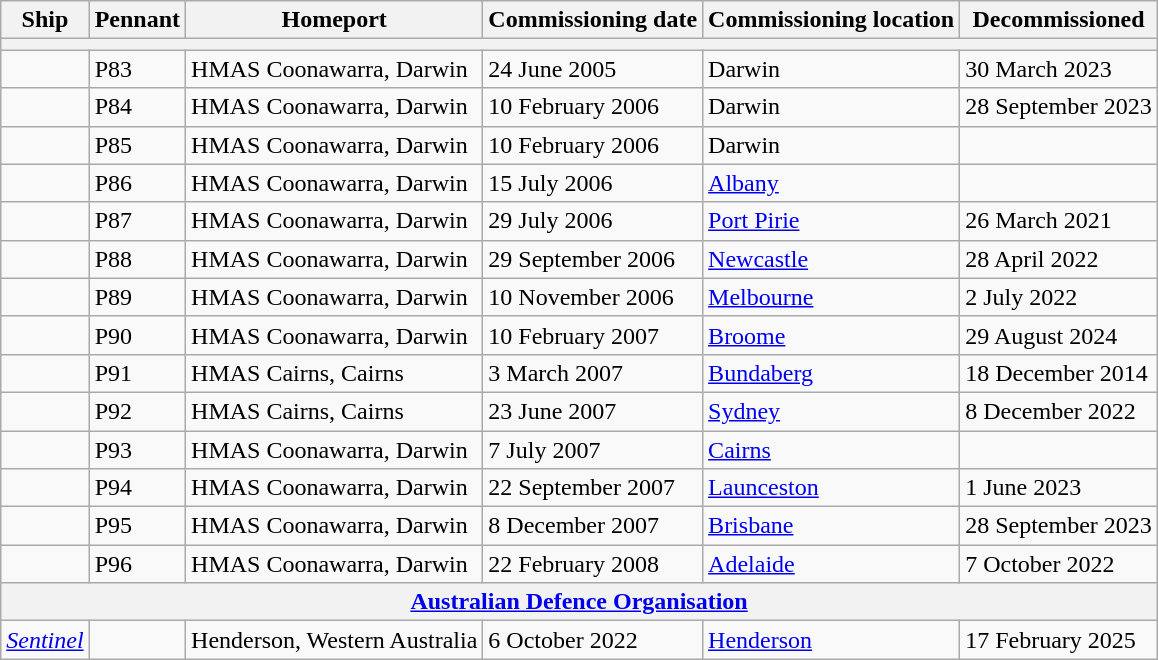<table class="wikitable plainrowheaders">
<tr>
<th scope="col">Ship</th>
<th>Pennant</th>
<th>Homeport</th>
<th scope="col">Commissioning date</th>
<th scope="col">Commissioning location</th>
<th scope="col">Decommissioned</th>
</tr>
<tr>
<th colspan=6></th>
</tr>
<tr>
<td scope="row"></td>
<td>P83</td>
<td>HMAS Coonawarra, Darwin</td>
<td>24 June 2005</td>
<td>Darwin</td>
<td>30 March 2023</td>
</tr>
<tr>
<td scope="row"></td>
<td>P84</td>
<td>HMAS Coonawarra, Darwin</td>
<td>10 February 2006</td>
<td>Darwin</td>
<td>28 September 2023</td>
</tr>
<tr>
<td scope="row"></td>
<td>P85</td>
<td>HMAS Coonawarra, Darwin</td>
<td>10 February 2006</td>
<td>Darwin</td>
<td></td>
</tr>
<tr>
<td scope="row"></td>
<td>P86</td>
<td>HMAS Coonawarra, Darwin</td>
<td>15 July 2006</td>
<td><a href='#'>Albany</a></td>
<td></td>
</tr>
<tr>
<td></td>
<td>P87</td>
<td>HMAS Coonawarra, Darwin</td>
<td>29 July 2006</td>
<td><a href='#'>Port Pirie</a></td>
<td>26 March 2021</td>
</tr>
<tr>
<td></td>
<td>P88</td>
<td>HMAS Coonawarra, Darwin</td>
<td>29 September 2006</td>
<td><a href='#'>Newcastle</a></td>
<td>28 April 2022</td>
</tr>
<tr>
<td></td>
<td>P89</td>
<td>HMAS Coonawarra, Darwin</td>
<td>10 November 2006</td>
<td><a href='#'>Melbourne</a></td>
<td>2 July 2022</td>
</tr>
<tr>
<td></td>
<td>P90</td>
<td>HMAS Coonawarra, Darwin</td>
<td>10 February 2007</td>
<td><a href='#'>Broome</a></td>
<td>29 August 2024</td>
</tr>
<tr>
<td></td>
<td>P91</td>
<td>HMAS Cairns, Cairns</td>
<td>3 March 2007</td>
<td><a href='#'>Bundaberg</a></td>
<td>18 December 2014</td>
</tr>
<tr>
<td></td>
<td>P92</td>
<td>HMAS Cairns, Cairns</td>
<td>23 June 2007</td>
<td><a href='#'>Sydney</a></td>
<td>8 December 2022</td>
</tr>
<tr>
<td></td>
<td>P93</td>
<td>HMAS Coonawarra, Darwin</td>
<td>7 July 2007</td>
<td><a href='#'>Cairns</a></td>
<td></td>
</tr>
<tr>
<td></td>
<td>P94</td>
<td>HMAS Coonawarra, Darwin</td>
<td>22 September 2007</td>
<td><a href='#'>Launceston</a></td>
<td>1 June 2023</td>
</tr>
<tr>
<td></td>
<td>P95</td>
<td>HMAS Coonawarra, Darwin</td>
<td>8 December 2007</td>
<td><a href='#'>Brisbane</a></td>
<td>28 September 2023</td>
</tr>
<tr>
<td></td>
<td>P96</td>
<td>HMAS Coonawarra, Darwin</td>
<td>22 February 2008</td>
<td><a href='#'>Adelaide</a></td>
<td>7 October 2022</td>
</tr>
<tr>
<th colspan=6><a href='#'>Australian Defence Organisation</a></th>
</tr>
<tr>
<td><a href='#'><em>Sentinel</em></a></td>
<td></td>
<td>Henderson, Western Australia</td>
<td>6 October 2022</td>
<td><a href='#'>Henderson</a></td>
<td>17 February 2025</td>
</tr>
</table>
